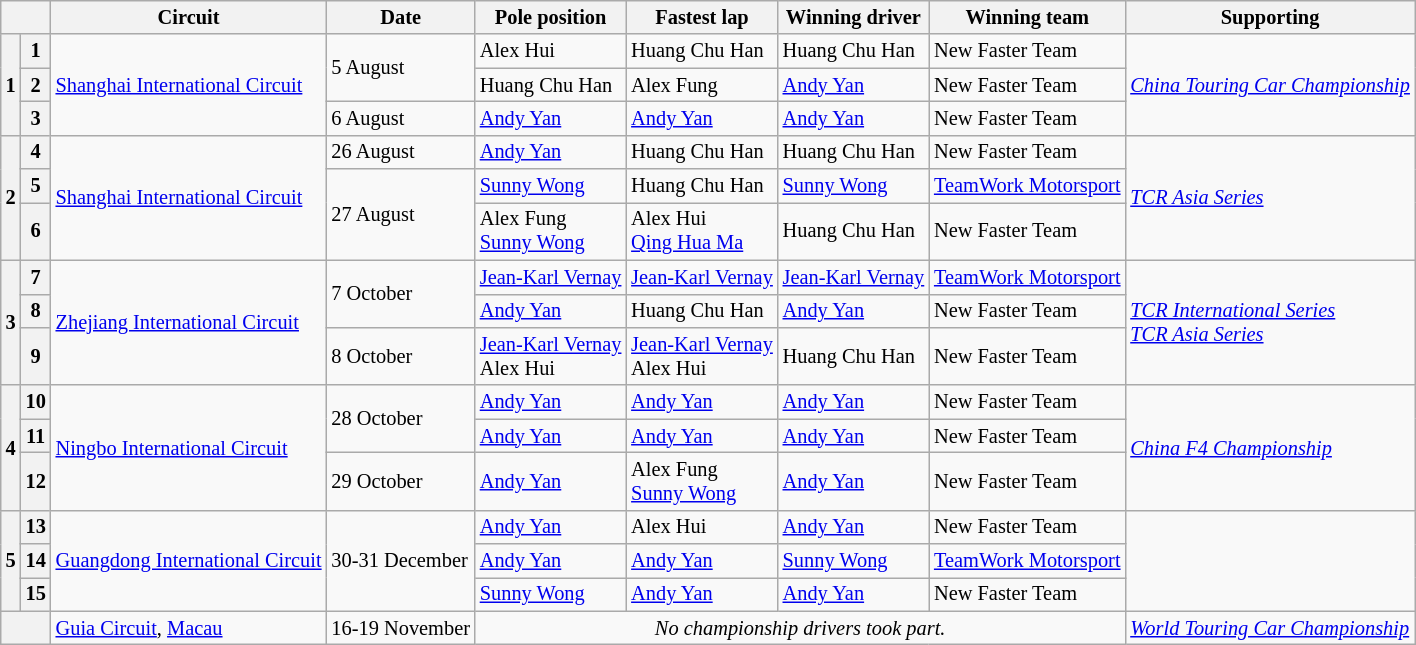<table class="wikitable" style="font-size: 85%">
<tr>
<th colspan=2></th>
<th>Circuit</th>
<th>Date</th>
<th>Pole position</th>
<th>Fastest lap</th>
<th>Winning driver</th>
<th>Winning team</th>
<th>Supporting</th>
</tr>
<tr>
<th rowspan=3>1</th>
<th>1</th>
<td rowspan=3> <a href='#'>Shanghai International Circuit</a></td>
<td rowspan=2>5 August</td>
<td> Alex Hui</td>
<td> Huang Chu Han</td>
<td> Huang Chu Han</td>
<td> New Faster Team</td>
<td rowspan=3><em><a href='#'>China Touring Car Championship</a></em></td>
</tr>
<tr>
<th>2</th>
<td> Huang Chu Han</td>
<td> Alex Fung</td>
<td> <a href='#'>Andy Yan</a></td>
<td> New Faster Team</td>
</tr>
<tr>
<th>3</th>
<td>6 August</td>
<td> <a href='#'>Andy Yan</a></td>
<td> <a href='#'>Andy Yan</a></td>
<td> <a href='#'>Andy Yan</a></td>
<td> New Faster Team</td>
</tr>
<tr>
<th rowspan=3>2</th>
<th>4</th>
<td rowspan=3> <a href='#'>Shanghai International Circuit</a></td>
<td>26 August</td>
<td> <a href='#'>Andy Yan</a></td>
<td> Huang Chu Han</td>
<td> Huang Chu Han</td>
<td> New Faster Team</td>
<td rowspan=3><em><a href='#'>TCR Asia Series</a></em></td>
</tr>
<tr>
<th>5</th>
<td rowspan=2>27 August</td>
<td> <a href='#'>Sunny Wong</a></td>
<td> Huang Chu Han</td>
<td> <a href='#'>Sunny Wong</a></td>
<td> <a href='#'>TeamWork Motorsport</a></td>
</tr>
<tr>
<th>6</th>
<td> Alex Fung<br> <a href='#'>Sunny Wong</a></td>
<td> Alex Hui<br> <a href='#'>Qing Hua Ma</a></td>
<td> Huang Chu Han</td>
<td> New Faster Team</td>
</tr>
<tr>
<th rowspan=3>3</th>
<th>7</th>
<td rowspan=3> <a href='#'>Zhejiang International Circuit</a></td>
<td rowspan=2>7 October</td>
<td> <a href='#'>Jean-Karl Vernay</a></td>
<td> <a href='#'>Jean-Karl Vernay</a></td>
<td> <a href='#'>Jean-Karl Vernay</a></td>
<td> <a href='#'>TeamWork Motorsport</a></td>
<td rowspan=3><em><a href='#'>TCR International Series</a></em><br><em><a href='#'>TCR Asia Series</a></em></td>
</tr>
<tr>
<th>8</th>
<td> <a href='#'>Andy Yan</a></td>
<td> Huang Chu Han</td>
<td> <a href='#'>Andy Yan</a></td>
<td> New Faster Team</td>
</tr>
<tr>
<th>9</th>
<td>8 October</td>
<td> <a href='#'>Jean-Karl Vernay</a><br> Alex Hui</td>
<td> <a href='#'>Jean-Karl Vernay</a><br> Alex Hui</td>
<td> Huang Chu Han</td>
<td> New Faster Team</td>
</tr>
<tr>
<th rowspan=3>4</th>
<th>10</th>
<td rowspan=3> <a href='#'>Ningbo International Circuit</a></td>
<td rowspan=2>28 October</td>
<td> <a href='#'>Andy Yan</a></td>
<td> <a href='#'>Andy Yan</a></td>
<td> <a href='#'>Andy Yan</a></td>
<td> New Faster Team</td>
<td rowspan=3><em><a href='#'>China F4 Championship</a></em></td>
</tr>
<tr>
<th>11</th>
<td> <a href='#'>Andy Yan</a></td>
<td> <a href='#'>Andy Yan</a></td>
<td> <a href='#'>Andy Yan</a></td>
<td> New Faster Team</td>
</tr>
<tr>
<th>12</th>
<td>29 October</td>
<td> <a href='#'>Andy Yan</a></td>
<td> Alex Fung<br> <a href='#'>Sunny Wong</a></td>
<td> <a href='#'>Andy Yan</a></td>
<td> New Faster Team</td>
</tr>
<tr>
<th rowspan=3>5</th>
<th>13</th>
<td rowspan=3> <a href='#'>Guangdong International Circuit</a></td>
<td rowspan=3>30-31 December</td>
<td> <a href='#'>Andy Yan</a></td>
<td> Alex Hui</td>
<td> <a href='#'>Andy Yan</a></td>
<td> New Faster Team</td>
<td rowspan=3></td>
</tr>
<tr>
<th>14</th>
<td> <a href='#'>Andy Yan</a></td>
<td> <a href='#'>Andy Yan</a></td>
<td> <a href='#'>Sunny Wong</a></td>
<td> <a href='#'>TeamWork Motorsport</a></td>
</tr>
<tr>
<th>15</th>
<td> <a href='#'>Sunny Wong</a></td>
<td> <a href='#'>Andy Yan</a></td>
<td> <a href='#'>Andy Yan</a></td>
<td> New Faster Team</td>
</tr>
<tr>
<th rowspan=1 colspan=2></th>
<td rowspan=1> <a href='#'>Guia Circuit</a>, <a href='#'>Macau</a></td>
<td rowspan=1>16-19 November</td>
<td colspan=4 align=center><em>No championship drivers took part.</em></td>
<td rowspan=1><em><a href='#'>World Touring Car Championship</a></em></td>
</tr>
</table>
